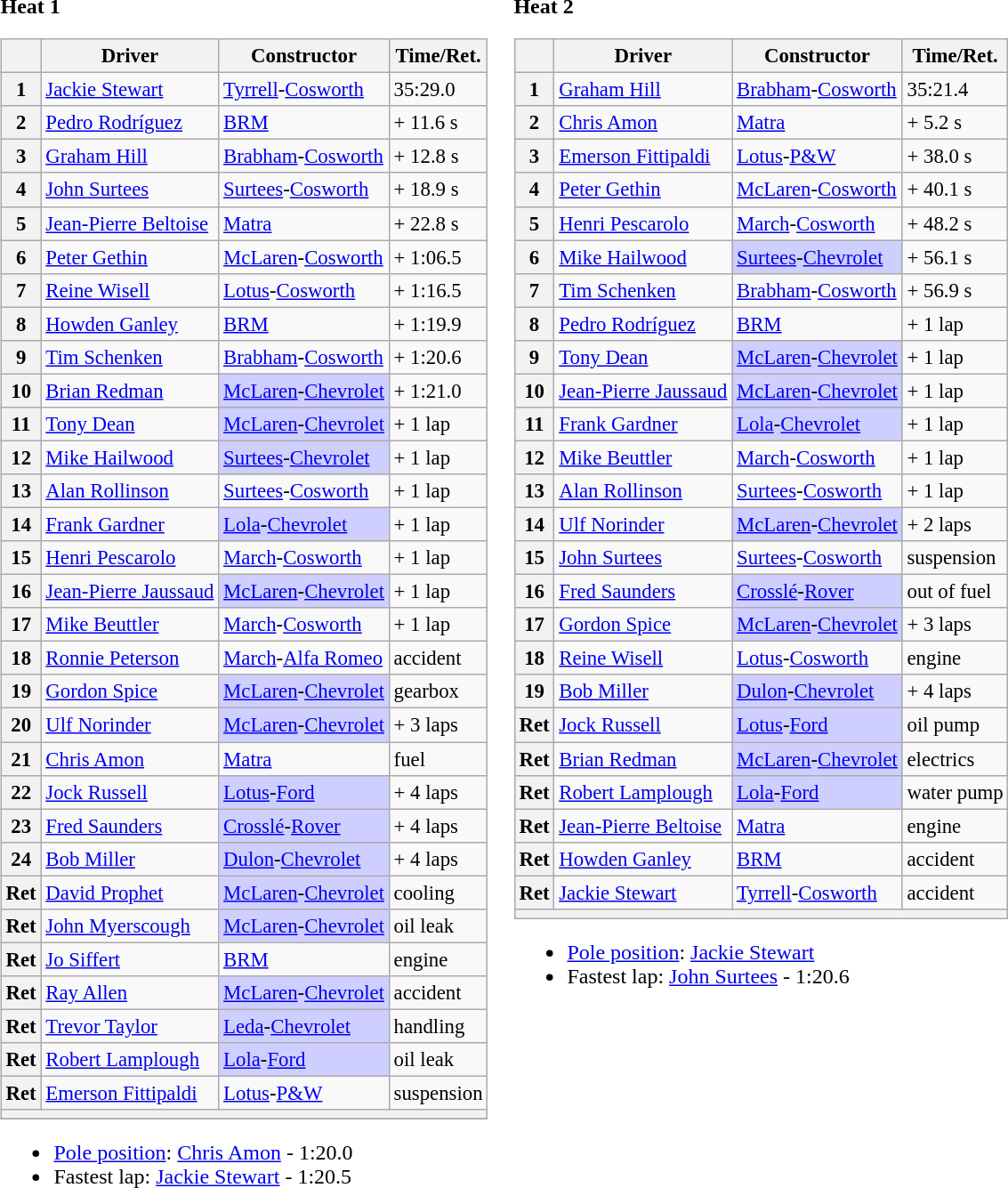<table>
<tr>
<td><strong>Heat 1</strong><br><table class="wikitable" style="font-size: 95%;">
<tr>
<th></th>
<th>Driver</th>
<th>Constructor</th>
<th>Time/Ret.</th>
</tr>
<tr>
<th>1</th>
<td> <a href='#'>Jackie Stewart</a></td>
<td><a href='#'>Tyrrell</a>-<a href='#'>Cosworth</a></td>
<td>35:29.0</td>
</tr>
<tr>
<th>2</th>
<td> <a href='#'>Pedro Rodríguez</a></td>
<td><a href='#'>BRM</a></td>
<td>+ 11.6 s</td>
</tr>
<tr>
<th>3</th>
<td> <a href='#'>Graham Hill</a></td>
<td><a href='#'>Brabham</a>-<a href='#'>Cosworth</a></td>
<td>+ 12.8 s</td>
</tr>
<tr>
<th>4</th>
<td> <a href='#'>John Surtees</a></td>
<td><a href='#'>Surtees</a>-<a href='#'>Cosworth</a></td>
<td>+ 18.9 s</td>
</tr>
<tr>
<th>5</th>
<td> <a href='#'>Jean-Pierre Beltoise</a></td>
<td><a href='#'>Matra</a></td>
<td>+ 22.8 s</td>
</tr>
<tr>
<th>6</th>
<td> <a href='#'>Peter Gethin</a></td>
<td><a href='#'>McLaren</a>-<a href='#'>Cosworth</a></td>
<td>+ 1:06.5</td>
</tr>
<tr>
<th>7</th>
<td> <a href='#'>Reine Wisell</a></td>
<td><a href='#'>Lotus</a>-<a href='#'>Cosworth</a></td>
<td>+ 1:16.5</td>
</tr>
<tr>
<th>8</th>
<td> <a href='#'>Howden Ganley</a></td>
<td><a href='#'>BRM</a></td>
<td>+ 1:19.9</td>
</tr>
<tr>
<th>9</th>
<td> <a href='#'>Tim Schenken</a></td>
<td><a href='#'>Brabham</a>-<a href='#'>Cosworth</a></td>
<td>+ 1:20.6</td>
</tr>
<tr>
<th>10</th>
<td> <a href='#'>Brian Redman</a></td>
<td style="background:#CFCFFF;"><a href='#'>McLaren</a>-<a href='#'>Chevrolet</a></td>
<td>+ 1:21.0</td>
</tr>
<tr>
<th>11</th>
<td> <a href='#'>Tony Dean</a></td>
<td style="background:#CFCFFF;"><a href='#'>McLaren</a>-<a href='#'>Chevrolet</a></td>
<td>+ 1 lap</td>
</tr>
<tr>
<th>12</th>
<td> <a href='#'>Mike Hailwood</a></td>
<td style="background:#CFCFFF;"><a href='#'>Surtees</a>-<a href='#'>Chevrolet</a></td>
<td>+ 1 lap</td>
</tr>
<tr>
<th>13</th>
<td> <a href='#'>Alan Rollinson</a></td>
<td><a href='#'>Surtees</a>-<a href='#'>Cosworth</a></td>
<td>+ 1 lap</td>
</tr>
<tr>
<th>14</th>
<td> <a href='#'>Frank Gardner</a></td>
<td style="background:#CFCFFF;"><a href='#'>Lola</a>-<a href='#'>Chevrolet</a></td>
<td>+ 1 lap</td>
</tr>
<tr>
<th>15</th>
<td> <a href='#'>Henri Pescarolo</a></td>
<td><a href='#'>March</a>-<a href='#'>Cosworth</a></td>
<td>+ 1 lap</td>
</tr>
<tr>
<th>16</th>
<td> <a href='#'>Jean-Pierre Jaussaud</a></td>
<td style="background:#CFCFFF;"><a href='#'>McLaren</a>-<a href='#'>Chevrolet</a></td>
<td>+ 1 lap</td>
</tr>
<tr>
<th>17</th>
<td> <a href='#'>Mike Beuttler</a></td>
<td><a href='#'>March</a>-<a href='#'>Cosworth</a></td>
<td>+ 1 lap</td>
</tr>
<tr>
<th>18</th>
<td> <a href='#'>Ronnie Peterson</a></td>
<td><a href='#'>March</a>-<a href='#'>Alfa Romeo</a></td>
<td>accident</td>
</tr>
<tr>
<th>19</th>
<td> <a href='#'>Gordon Spice</a></td>
<td style="background:#CFCFFF;"><a href='#'>McLaren</a>-<a href='#'>Chevrolet</a></td>
<td>gearbox</td>
</tr>
<tr>
<th>20</th>
<td> <a href='#'>Ulf Norinder</a></td>
<td style="background:#CFCFFF;"><a href='#'>McLaren</a>-<a href='#'>Chevrolet</a></td>
<td>+ 3 laps</td>
</tr>
<tr>
<th>21</th>
<td> <a href='#'>Chris Amon</a></td>
<td><a href='#'>Matra</a></td>
<td>fuel</td>
</tr>
<tr>
<th>22</th>
<td> <a href='#'>Jock Russell</a></td>
<td style="background:#CFCFFF;"><a href='#'>Lotus</a>-<a href='#'>Ford</a></td>
<td>+ 4 laps</td>
</tr>
<tr>
<th>23</th>
<td> <a href='#'>Fred Saunders</a></td>
<td style="background:#CFCFFF;"><a href='#'>Crosslé</a>-<a href='#'>Rover</a></td>
<td>+ 4 laps</td>
</tr>
<tr>
<th>24</th>
<td> <a href='#'>Bob Miller</a></td>
<td style="background:#CFCFFF;"><a href='#'>Dulon</a>-<a href='#'>Chevrolet</a></td>
<td>+ 4 laps</td>
</tr>
<tr>
<th>Ret</th>
<td> <a href='#'>David Prophet</a></td>
<td style="background:#CFCFFF;"><a href='#'>McLaren</a>-<a href='#'>Chevrolet</a></td>
<td>cooling</td>
</tr>
<tr>
<th>Ret</th>
<td> <a href='#'>John Myerscough</a></td>
<td style="background:#CFCFFF;"><a href='#'>McLaren</a>-<a href='#'>Chevrolet</a></td>
<td>oil leak</td>
</tr>
<tr>
<th>Ret</th>
<td> <a href='#'>Jo Siffert</a></td>
<td><a href='#'>BRM</a></td>
<td>engine</td>
</tr>
<tr>
<th>Ret</th>
<td> <a href='#'>Ray Allen</a></td>
<td style="background:#CFCFFF;"><a href='#'>McLaren</a>-<a href='#'>Chevrolet</a></td>
<td>accident</td>
</tr>
<tr>
<th>Ret</th>
<td> <a href='#'>Trevor Taylor</a></td>
<td style="background:#CFCFFF;"><a href='#'>Leda</a>-<a href='#'>Chevrolet</a></td>
<td>handling</td>
</tr>
<tr>
<th>Ret</th>
<td> <a href='#'>Robert Lamplough</a></td>
<td style="background:#CFCFFF;"><a href='#'>Lola</a>-<a href='#'>Ford</a></td>
<td>oil leak</td>
</tr>
<tr>
<th>Ret</th>
<td> <a href='#'>Emerson Fittipaldi</a></td>
<td><a href='#'>Lotus</a>-<a href='#'>P&W</a></td>
<td>suspension</td>
</tr>
<tr>
<th colspan="4"></th>
</tr>
<tr>
</tr>
</table>
<ul><li><a href='#'>Pole position</a>: <a href='#'>Chris Amon</a> - 1:20.0</li><li>Fastest lap: <a href='#'>Jackie Stewart</a> - 1:20.5</li></ul></td>
<td valign="top"><strong>Heat 2</strong><br><table class="wikitable" style="font-size: 95%;">
<tr>
<th></th>
<th>Driver</th>
<th>Constructor</th>
<th>Time/Ret.</th>
</tr>
<tr>
<th>1</th>
<td> <a href='#'>Graham Hill</a></td>
<td><a href='#'>Brabham</a>-<a href='#'>Cosworth</a></td>
<td>35:21.4</td>
</tr>
<tr>
<th>2</th>
<td> <a href='#'>Chris Amon</a></td>
<td><a href='#'>Matra</a></td>
<td>+ 5.2 s</td>
</tr>
<tr>
<th>3</th>
<td> <a href='#'>Emerson Fittipaldi</a></td>
<td><a href='#'>Lotus</a>-<a href='#'>P&W</a></td>
<td>+ 38.0 s</td>
</tr>
<tr>
<th>4</th>
<td> <a href='#'>Peter Gethin</a></td>
<td><a href='#'>McLaren</a>-<a href='#'>Cosworth</a></td>
<td>+ 40.1 s</td>
</tr>
<tr>
<th>5</th>
<td> <a href='#'>Henri Pescarolo</a></td>
<td><a href='#'>March</a>-<a href='#'>Cosworth</a></td>
<td>+ 48.2 s</td>
</tr>
<tr>
<th>6</th>
<td> <a href='#'>Mike Hailwood</a></td>
<td style="background:#CFCFFF;"><a href='#'>Surtees</a>-<a href='#'>Chevrolet</a></td>
<td>+ 56.1 s</td>
</tr>
<tr>
<th>7</th>
<td> <a href='#'>Tim Schenken</a></td>
<td><a href='#'>Brabham</a>-<a href='#'>Cosworth</a></td>
<td>+ 56.9 s</td>
</tr>
<tr>
<th>8</th>
<td> <a href='#'>Pedro Rodríguez</a></td>
<td><a href='#'>BRM</a></td>
<td>+ 1 lap</td>
</tr>
<tr>
<th>9</th>
<td> <a href='#'>Tony Dean</a></td>
<td style="background:#CFCFFF;"><a href='#'>McLaren</a>-<a href='#'>Chevrolet</a></td>
<td>+ 1 lap</td>
</tr>
<tr>
<th>10</th>
<td> <a href='#'>Jean-Pierre Jaussaud</a></td>
<td style="background:#CFCFFF;"><a href='#'>McLaren</a>-<a href='#'>Chevrolet</a></td>
<td>+ 1 lap</td>
</tr>
<tr>
<th>11</th>
<td> <a href='#'>Frank Gardner</a></td>
<td style="background:#CFCFFF;"><a href='#'>Lola</a>-<a href='#'>Chevrolet</a></td>
<td>+ 1 lap</td>
</tr>
<tr>
<th>12</th>
<td> <a href='#'>Mike Beuttler</a></td>
<td><a href='#'>March</a>-<a href='#'>Cosworth</a></td>
<td>+ 1 lap</td>
</tr>
<tr>
<th>13</th>
<td> <a href='#'>Alan Rollinson</a></td>
<td><a href='#'>Surtees</a>-<a href='#'>Cosworth</a></td>
<td>+ 1 lap</td>
</tr>
<tr>
<th>14</th>
<td> <a href='#'>Ulf Norinder</a></td>
<td style="background:#CFCFFF;"><a href='#'>McLaren</a>-<a href='#'>Chevrolet</a></td>
<td>+ 2 laps</td>
</tr>
<tr>
<th>15</th>
<td> <a href='#'>John Surtees</a></td>
<td><a href='#'>Surtees</a>-<a href='#'>Cosworth</a></td>
<td>suspension</td>
</tr>
<tr>
<th>16</th>
<td> <a href='#'>Fred Saunders</a></td>
<td style="background:#CFCFFF;"><a href='#'>Crosslé</a>-<a href='#'>Rover</a></td>
<td>out of fuel</td>
</tr>
<tr>
<th>17</th>
<td> <a href='#'>Gordon Spice</a></td>
<td style="background:#CFCFFF;"><a href='#'>McLaren</a>-<a href='#'>Chevrolet</a></td>
<td>+ 3 laps</td>
</tr>
<tr>
<th>18</th>
<td> <a href='#'>Reine Wisell</a></td>
<td><a href='#'>Lotus</a>-<a href='#'>Cosworth</a></td>
<td>engine</td>
</tr>
<tr>
<th>19</th>
<td> <a href='#'>Bob Miller</a></td>
<td style="background:#CFCFFF;"><a href='#'>Dulon</a>-<a href='#'>Chevrolet</a></td>
<td>+ 4 laps</td>
</tr>
<tr>
<th>Ret</th>
<td> <a href='#'>Jock Russell</a></td>
<td style="background:#CFCFFF;"><a href='#'>Lotus</a>-<a href='#'>Ford</a></td>
<td>oil pump</td>
</tr>
<tr>
<th>Ret</th>
<td> <a href='#'>Brian Redman</a></td>
<td style="background:#CFCFFF;"><a href='#'>McLaren</a>-<a href='#'>Chevrolet</a></td>
<td>electrics</td>
</tr>
<tr>
<th>Ret</th>
<td> <a href='#'>Robert Lamplough</a></td>
<td style="background:#CFCFFF;"><a href='#'>Lola</a>-<a href='#'>Ford</a></td>
<td>water pump</td>
</tr>
<tr>
<th>Ret</th>
<td> <a href='#'>Jean-Pierre Beltoise</a></td>
<td><a href='#'>Matra</a></td>
<td>engine</td>
</tr>
<tr>
<th>Ret</th>
<td> <a href='#'>Howden Ganley</a></td>
<td><a href='#'>BRM</a></td>
<td>accident</td>
</tr>
<tr>
<th>Ret</th>
<td> <a href='#'>Jackie Stewart</a></td>
<td><a href='#'>Tyrrell</a>-<a href='#'>Cosworth</a></td>
<td>accident</td>
</tr>
<tr>
<th colspan="4"></th>
</tr>
</table>
<ul><li><a href='#'>Pole position</a>: <a href='#'>Jackie Stewart</a></li><li>Fastest lap: <a href='#'>John Surtees</a> - 1:20.6</li></ul></td>
</tr>
</table>
